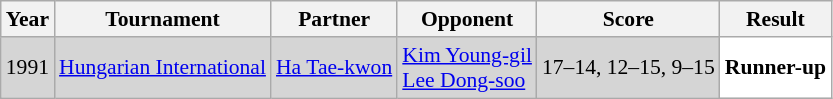<table class="sortable wikitable" style="font-size: 90%;">
<tr>
<th>Year</th>
<th>Tournament</th>
<th>Partner</th>
<th>Opponent</th>
<th>Score</th>
<th>Result</th>
</tr>
<tr style="background:#D5D5D5">
<td align="center">1991</td>
<td align="left"><a href='#'>Hungarian International</a></td>
<td align="left"> <a href='#'>Ha Tae-kwon</a></td>
<td align="left"> <a href='#'>Kim Young-gil</a> <br>  <a href='#'>Lee Dong-soo</a></td>
<td align="left">17–14, 12–15, 9–15</td>
<td style="text-align:left; background:white"> <strong>Runner-up</strong></td>
</tr>
</table>
